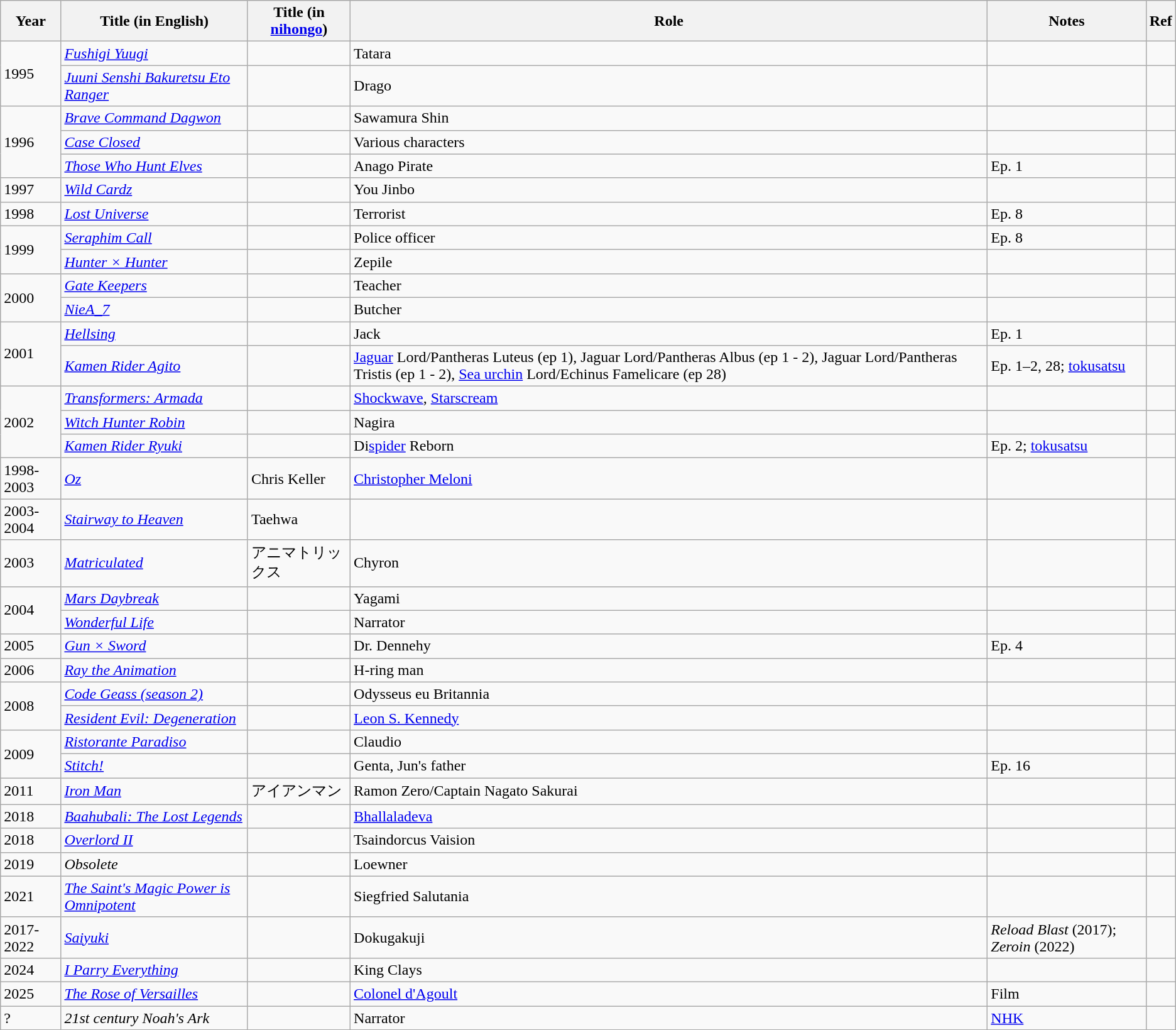<table class="wikitable sortable">
<tr>
<th>Year</th>
<th>Title (in English)</th>
<th>Title (in <a href='#'>nihongo</a>)</th>
<th>Role</th>
<th class="unsortable">Notes</th>
<th class="unsortable">Ref</th>
</tr>
<tr>
<td rowspan="2">1995</td>
<td><em><a href='#'>Fushigi Yuugi</a></em></td>
<td><em></em></td>
<td>Tatara</td>
<td></td>
<td></td>
</tr>
<tr>
<td><em><a href='#'>Juuni Senshi Bakuretsu Eto Ranger</a></em></td>
<td><em></em></td>
<td>Drago</td>
<td></td>
<td></td>
</tr>
<tr>
<td rowspan="3">1996</td>
<td><em><a href='#'>Brave Command Dagwon</a></em></td>
<td><em></em></td>
<td>Sawamura Shin</td>
<td></td>
<td></td>
</tr>
<tr>
<td><em><a href='#'>Case Closed</a></em></td>
<td><em></em></td>
<td>Various characters</td>
<td></td>
<td></td>
</tr>
<tr>
<td><em><a href='#'>Those Who Hunt Elves</a></em></td>
<td><em></em></td>
<td>Anago Pirate</td>
<td>Ep. 1</td>
<td></td>
</tr>
<tr>
<td>1997</td>
<td><em><a href='#'>Wild Cardz</a></em></td>
<td><em></em></td>
<td>You Jinbo</td>
<td></td>
<td></td>
</tr>
<tr>
<td>1998</td>
<td><em><a href='#'>Lost Universe</a></em></td>
<td><em></em></td>
<td>Terrorist</td>
<td>Ep. 8</td>
<td></td>
</tr>
<tr>
<td rowspan="2">1999</td>
<td><em><a href='#'>Seraphim Call</a></em></td>
<td><em></em></td>
<td>Police officer</td>
<td>Ep. 8</td>
<td></td>
</tr>
<tr>
<td><em><a href='#'>Hunter × Hunter</a></em></td>
<td><em></em></td>
<td>Zepile</td>
<td></td>
<td></td>
</tr>
<tr>
<td rowspan="2">2000</td>
<td><em><a href='#'>Gate Keepers</a></em></td>
<td><em></em></td>
<td>Teacher</td>
<td></td>
<td></td>
</tr>
<tr>
<td><em><a href='#'>NieA_7</a></em></td>
<td><em></em></td>
<td>Butcher</td>
<td></td>
<td></td>
</tr>
<tr>
<td rowspan="2">2001</td>
<td><em><a href='#'>Hellsing</a></em></td>
<td><em></em></td>
<td>Jack</td>
<td>Ep. 1</td>
<td></td>
</tr>
<tr>
<td><em><a href='#'>Kamen Rider Agito</a></em></td>
<td><em></em></td>
<td><a href='#'>Jaguar</a> Lord/Pantheras Luteus (ep 1), Jaguar Lord/Pantheras Albus (ep 1 - 2), Jaguar Lord/Pantheras Tristis (ep 1 - 2), <a href='#'>Sea urchin</a> Lord/Echinus Famelicare (ep 28)</td>
<td>Ep. 1–2, 28; <a href='#'>tokusatsu</a></td>
<td></td>
</tr>
<tr>
<td rowspan="3">2002</td>
<td><em><a href='#'>Transformers: Armada</a></em></td>
<td><em></em></td>
<td><a href='#'>Shockwave</a>, <a href='#'>Starscream</a></td>
<td></td>
<td></td>
</tr>
<tr>
<td><em><a href='#'>Witch Hunter Robin</a></em></td>
<td><em></em></td>
<td>Nagira</td>
<td></td>
<td></td>
</tr>
<tr>
<td><em><a href='#'>Kamen Rider Ryuki</a></em></td>
<td><em></em></td>
<td>Di<a href='#'>spider</a> Reborn</td>
<td>Ep. 2; <a href='#'>tokusatsu</a></td>
<td></td>
</tr>
<tr>
<td>1998-2003</td>
<td><em><a href='#'>Oz</a></em></td>
<td>Chris Keller</td>
<td><a href='#'>Christopher Meloni</a></td>
<td></td>
<td></td>
</tr>
<tr>
<td>2003-2004</td>
<td><em><a href='#'>Stairway to Heaven</a></em></td>
<td>Taehwa</td>
<td></td>
<td></td>
<td></td>
</tr>
<tr>
<td>2003</td>
<td><em><a href='#'>Matriculated</a></em></td>
<td>アニマトリックス</td>
<td>Chyron</td>
<td></td>
<td></td>
</tr>
<tr>
<td rowspan="2">2004</td>
<td><em><a href='#'>Mars Daybreak</a></em></td>
<td><em></em></td>
<td>Yagami</td>
<td></td>
<td></td>
</tr>
<tr>
<td><em><a href='#'>Wonderful Life</a></em></td>
<td><em></em></td>
<td>Narrator</td>
<td></td>
<td></td>
</tr>
<tr>
<td>2005</td>
<td><em><a href='#'>Gun × Sword</a></em></td>
<td><em></em></td>
<td>Dr. Dennehy</td>
<td>Ep. 4</td>
<td></td>
</tr>
<tr>
<td>2006</td>
<td><em><a href='#'>Ray the Animation</a></em></td>
<td><em></em></td>
<td>H-ring man</td>
<td></td>
<td></td>
</tr>
<tr>
<td rowspan="2">2008</td>
<td><em><a href='#'>Code Geass (season 2)</a></em></td>
<td><em></em></td>
<td>Odysseus eu Britannia</td>
<td></td>
<td></td>
</tr>
<tr>
<td><em><a href='#'>Resident Evil: Degeneration</a></em></td>
<td><em></em></td>
<td><a href='#'>Leon S. Kennedy</a></td>
<td></td>
<td></td>
</tr>
<tr>
<td rowspan="2">2009</td>
<td><em><a href='#'>Ristorante Paradiso</a></em></td>
<td><em></em></td>
<td>Claudio</td>
<td></td>
<td></td>
</tr>
<tr>
<td><em><a href='#'>Stitch!</a></em></td>
<td><em></em></td>
<td>Genta, Jun's father</td>
<td>Ep. 16</td>
<td></td>
</tr>
<tr>
<td>2011</td>
<td><em><a href='#'>Iron Man</a></em></td>
<td>アイアンマン</td>
<td>Ramon Zero/Captain Nagato Sakurai</td>
<td></td>
<td></td>
</tr>
<tr>
<td>2018</td>
<td><em><a href='#'>Baahubali: The Lost Legends</a></em></td>
<td></td>
<td><a href='#'>Bhallaladeva</a></td>
<td></td>
<td></td>
</tr>
<tr>
<td>2018</td>
<td><em><a href='#'>Overlord II</a></em></td>
<td><em></em></td>
<td>Tsaindorcus Vaision</td>
<td></td>
<td></td>
</tr>
<tr>
<td>2019</td>
<td><em>Obsolete</em></td>
<td><em></em></td>
<td>Loewner</td>
<td></td>
<td></td>
</tr>
<tr>
<td>2021</td>
<td><em><a href='#'>The Saint's Magic Power is Omnipotent</a></em></td>
<td><em></em></td>
<td>Siegfried Salutania</td>
<td></td>
<td></td>
</tr>
<tr>
<td>2017-2022</td>
<td><em><a href='#'>Saiyuki</a></em></td>
<td><em></em></td>
<td>Dokugakuji</td>
<td><em>Reload Blast</em> (2017); <em>Zeroin</em> (2022)</td>
<td></td>
</tr>
<tr>
<td>2024</td>
<td><em><a href='#'>I Parry Everything</a></em></td>
<td><em></em></td>
<td>King Clays</td>
<td></td>
<td></td>
</tr>
<tr>
<td>2025</td>
<td><em><a href='#'>The Rose of Versailles</a></em></td>
<td><em></em></td>
<td><a href='#'>Colonel d'Agoult</a></td>
<td>Film</td>
<td></td>
</tr>
<tr>
<td>?</td>
<td><em>21st century Noah's Ark</em></td>
<td></td>
<td>Narrator</td>
<td><a href='#'>NHK</a></td>
<td></td>
</tr>
</table>
